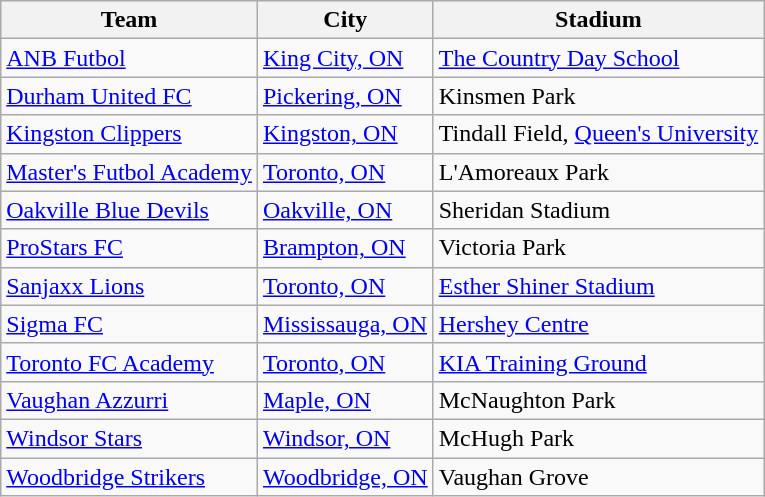<table class="wikitable sortable">
<tr>
<th>Team</th>
<th>City</th>
<th>Stadium</th>
</tr>
<tr>
<td><a href='#'>ANB Futbol</a></td>
<td><a href='#'>King City, ON</a></td>
<td><a href='#'>The Country Day School</a></td>
</tr>
<tr>
<td><a href='#'>Durham United FC</a></td>
<td><a href='#'>Pickering, ON</a></td>
<td>Kinsmen Park</td>
</tr>
<tr>
<td><a href='#'>Kingston Clippers</a></td>
<td><a href='#'>Kingston, ON</a></td>
<td>Tindall Field, <a href='#'>Queen's University</a></td>
</tr>
<tr>
<td><a href='#'>Master's Futbol Academy</a></td>
<td><a href='#'>Toronto, ON</a></td>
<td>L'Amoreaux Park</td>
</tr>
<tr>
<td><a href='#'>Oakville Blue Devils</a></td>
<td><a href='#'>Oakville, ON</a></td>
<td>Sheridan Stadium</td>
</tr>
<tr>
<td><a href='#'>ProStars FC</a></td>
<td><a href='#'>Brampton, ON</a></td>
<td>Victoria Park</td>
</tr>
<tr>
<td><a href='#'>Sanjaxx Lions</a></td>
<td><a href='#'>Toronto, ON</a></td>
<td><a href='#'>Esther Shiner Stadium</a></td>
</tr>
<tr>
<td><a href='#'>Sigma FC</a></td>
<td><a href='#'>Mississauga, ON</a></td>
<td><a href='#'>Hershey Centre</a></td>
</tr>
<tr>
<td><a href='#'>Toronto FC Academy</a></td>
<td><a href='#'>Toronto, ON</a></td>
<td><a href='#'>KIA Training Ground</a></td>
</tr>
<tr>
<td><a href='#'>Vaughan Azzurri</a></td>
<td><a href='#'>Maple, ON</a></td>
<td>McNaughton Park</td>
</tr>
<tr>
<td><a href='#'>Windsor Stars</a></td>
<td><a href='#'>Windsor, ON</a></td>
<td>McHugh Park</td>
</tr>
<tr>
<td><a href='#'>Woodbridge Strikers</a></td>
<td><a href='#'>Woodbridge, ON</a></td>
<td>Vaughan Grove</td>
</tr>
</table>
